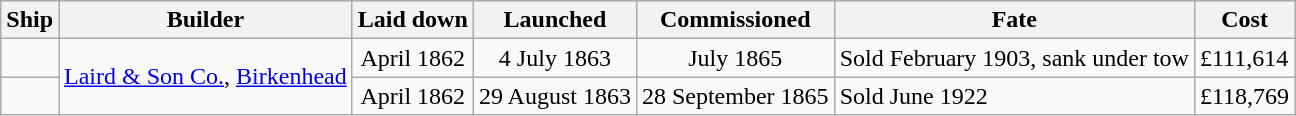<table class="wikitable" border="1">
<tr>
<th>Ship</th>
<th>Builder</th>
<th>Laid down</th>
<th>Launched</th>
<th>Commissioned</th>
<th>Fate</th>
<th>Cost</th>
</tr>
<tr>
<td></td>
<td rowspan=2><a href='#'>Laird & Son Co.</a>, <a href='#'>Birkenhead</a></td>
<td align=center>April 1862</td>
<td align=center>4 July 1863</td>
<td align=center>July 1865</td>
<td>Sold February 1903, sank under tow</td>
<td>£111,614</td>
</tr>
<tr>
<td></td>
<td align=center>April 1862</td>
<td align=center>29 August 1863</td>
<td align=center>28 September 1865</td>
<td>Sold June 1922</td>
<td>£118,769</td>
</tr>
</table>
